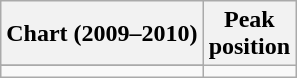<table class="wikitable">
<tr>
<th>Chart (2009–2010)</th>
<th>Peak<br>position</th>
</tr>
<tr>
</tr>
<tr>
</tr>
<tr>
<td></td>
</tr>
</table>
